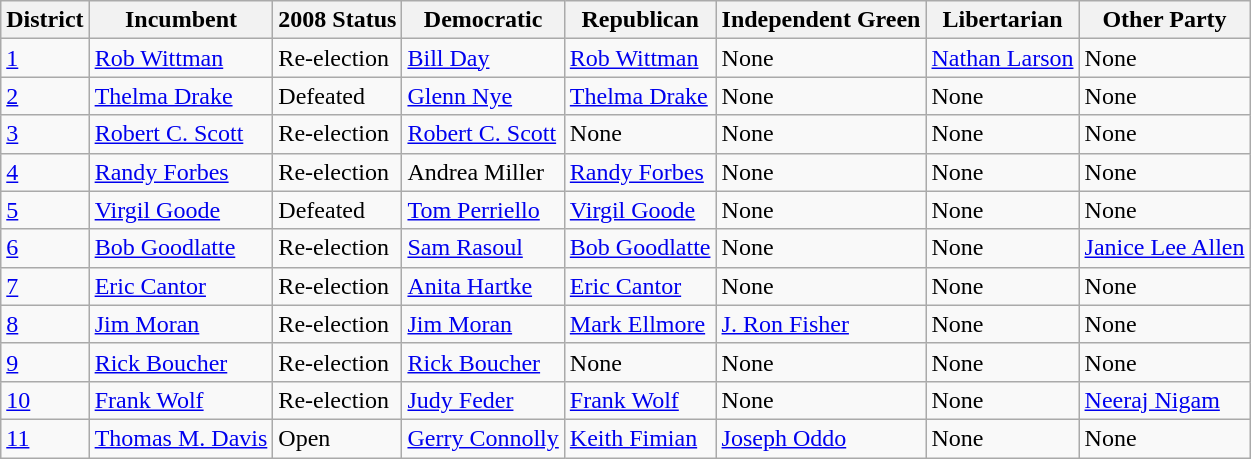<table class="wikitable">
<tr>
<th>District</th>
<th>Incumbent</th>
<th>2008 Status</th>
<th>Democratic</th>
<th>Republican</th>
<th>Independent Green</th>
<th>Libertarian</th>
<th>Other Party</th>
</tr>
<tr>
<td><a href='#'>1</a></td>
<td><a href='#'>Rob Wittman</a></td>
<td>Re-election</td>
<td><a href='#'>Bill Day</a></td>
<td><a href='#'>Rob Wittman</a></td>
<td>None</td>
<td><a href='#'>Nathan Larson</a></td>
<td>None</td>
</tr>
<tr>
<td><a href='#'>2</a></td>
<td><a href='#'>Thelma Drake</a></td>
<td>Defeated</td>
<td><a href='#'>Glenn Nye</a></td>
<td><a href='#'>Thelma Drake</a></td>
<td>None</td>
<td>None</td>
<td>None</td>
</tr>
<tr>
<td><a href='#'>3</a></td>
<td><a href='#'>Robert C. Scott</a></td>
<td>Re-election</td>
<td><a href='#'>Robert C. Scott</a></td>
<td>None</td>
<td>None</td>
<td>None</td>
<td>None</td>
</tr>
<tr>
<td><a href='#'>4</a></td>
<td><a href='#'>Randy Forbes</a></td>
<td>Re-election</td>
<td>Andrea Miller</td>
<td><a href='#'>Randy Forbes</a></td>
<td>None</td>
<td>None</td>
<td>None</td>
</tr>
<tr>
<td><a href='#'>5</a></td>
<td><a href='#'>Virgil Goode</a></td>
<td>Defeated</td>
<td><a href='#'>Tom Perriello</a></td>
<td><a href='#'>Virgil Goode</a></td>
<td>None</td>
<td>None</td>
<td>None</td>
</tr>
<tr>
<td><a href='#'>6</a></td>
<td><a href='#'>Bob Goodlatte</a></td>
<td>Re-election</td>
<td><a href='#'>Sam Rasoul</a></td>
<td><a href='#'>Bob Goodlatte</a></td>
<td>None</td>
<td>None</td>
<td><a href='#'>Janice Lee Allen</a></td>
</tr>
<tr>
<td><a href='#'>7</a></td>
<td><a href='#'>Eric Cantor</a></td>
<td>Re-election</td>
<td><a href='#'>Anita Hartke</a></td>
<td><a href='#'>Eric Cantor</a></td>
<td>None</td>
<td>None</td>
<td>None</td>
</tr>
<tr>
<td><a href='#'>8</a></td>
<td><a href='#'>Jim Moran</a></td>
<td>Re-election</td>
<td><a href='#'>Jim Moran</a></td>
<td><a href='#'>Mark Ellmore</a></td>
<td><a href='#'>J. Ron Fisher</a></td>
<td>None</td>
<td>None</td>
</tr>
<tr>
<td><a href='#'>9</a></td>
<td><a href='#'>Rick Boucher</a></td>
<td>Re-election</td>
<td><a href='#'>Rick Boucher</a></td>
<td>None</td>
<td>None</td>
<td>None</td>
<td>None</td>
</tr>
<tr>
<td><a href='#'>10</a></td>
<td><a href='#'>Frank Wolf</a></td>
<td>Re-election</td>
<td><a href='#'>Judy Feder</a></td>
<td><a href='#'>Frank Wolf</a></td>
<td>None</td>
<td>None</td>
<td><a href='#'>Neeraj Nigam</a></td>
</tr>
<tr>
<td><a href='#'>11</a></td>
<td><a href='#'>Thomas M. Davis</a></td>
<td>Open</td>
<td><a href='#'>Gerry Connolly</a></td>
<td><a href='#'>Keith Fimian</a></td>
<td><a href='#'>Joseph Oddo</a></td>
<td>None</td>
<td>None</td>
</tr>
</table>
